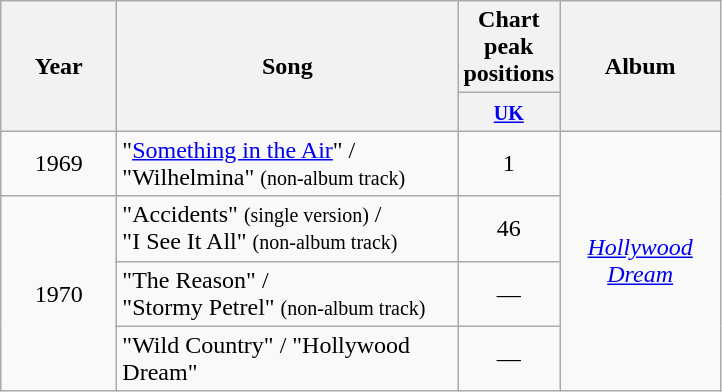<table class="wikitable">
<tr>
<th style="width:70px;" rowspan="2">Year</th>
<th style="width:220px;" rowspan="2">Song</th>
<th>Chart peak positions</th>
<th rowspan="2" style="width:100px;">Album</th>
</tr>
<tr>
<th width=30><small><a href='#'>UK</a></small></th>
</tr>
<tr>
<td style="text-align:center;">1969</td>
<td>"<a href='#'>Something in the Air</a>" / "Wilhelmina" <small>(non-album track)</small></td>
<td align=center>1</td>
<td rowspan="7;" style="text-align:center;"><em><a href='#'>Hollywood Dream</a></em></td>
</tr>
<tr>
<td rowspan="3" style="text-align:center;">1970</td>
<td>"Accidents" <small>(single version)</small> /<br>"I See It All" <small>(non-album track)</small></td>
<td align=center>46</td>
</tr>
<tr>
<td>"The Reason" /<br>"Stormy Petrel" <small>(non-album track)</small></td>
<td align=center>—</td>
</tr>
<tr>
<td>"Wild Country" / "Hollywood Dream"</td>
<td align=center>—</td>
</tr>
</table>
